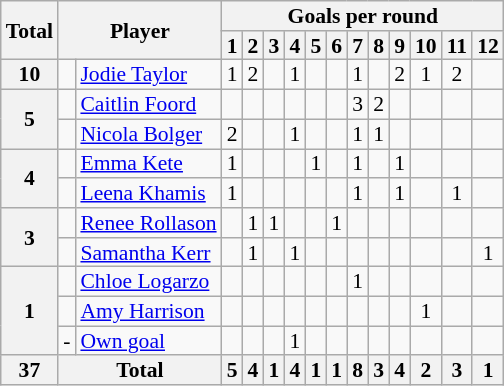<table class="wikitable" style="text-align:center; line-height: 90%; font-size:90%;">
<tr>
<th rowspan="2">Total</th>
<th rowspan="2" colspan="2">Player</th>
<th colspan="12">Goals per round</th>
</tr>
<tr>
<th>1</th>
<th>2</th>
<th>3</th>
<th>4</th>
<th>5</th>
<th>6</th>
<th>7</th>
<th>8</th>
<th>9</th>
<th>10</th>
<th>11</th>
<th>12</th>
</tr>
<tr>
<th rowspan="1">10</th>
<td></td>
<td style="text-align:left;"><a href='#'>Jodie Taylor</a></td>
<td>1</td>
<td>2</td>
<td></td>
<td>1</td>
<td></td>
<td></td>
<td>1</td>
<td></td>
<td>2</td>
<td>1</td>
<td>2</td>
<td></td>
</tr>
<tr>
<th rowspan="2">5</th>
<td></td>
<td style="text-align:left;"><a href='#'>Caitlin Foord</a></td>
<td></td>
<td></td>
<td></td>
<td></td>
<td></td>
<td></td>
<td>3</td>
<td>2</td>
<td></td>
<td></td>
<td></td>
<td></td>
</tr>
<tr>
<td></td>
<td style="text-align:left;"><a href='#'>Nicola Bolger</a></td>
<td>2</td>
<td></td>
<td></td>
<td>1</td>
<td></td>
<td></td>
<td>1</td>
<td>1</td>
<td></td>
<td></td>
<td></td>
<td></td>
</tr>
<tr>
<th rowspan="2">4</th>
<td></td>
<td style="text-align:left;"><a href='#'>Emma Kete</a></td>
<td>1</td>
<td></td>
<td></td>
<td></td>
<td>1</td>
<td></td>
<td>1</td>
<td></td>
<td>1</td>
<td></td>
<td></td>
<td></td>
</tr>
<tr>
<td></td>
<td style="text-align:left;"><a href='#'>Leena Khamis</a></td>
<td>1</td>
<td></td>
<td></td>
<td></td>
<td></td>
<td></td>
<td>1</td>
<td></td>
<td>1</td>
<td></td>
<td>1</td>
<td></td>
</tr>
<tr>
<th rowspan="2">3</th>
<td></td>
<td style="text-align:left;"><a href='#'>Renee Rollason</a></td>
<td></td>
<td>1</td>
<td>1</td>
<td></td>
<td></td>
<td>1</td>
<td></td>
<td></td>
<td></td>
<td></td>
<td></td>
<td></td>
</tr>
<tr>
<td></td>
<td style="text-align:left;"><a href='#'>Samantha Kerr</a></td>
<td></td>
<td>1</td>
<td></td>
<td>1</td>
<td></td>
<td></td>
<td></td>
<td></td>
<td></td>
<td></td>
<td></td>
<td>1</td>
</tr>
<tr>
<th rowspan="3">1</th>
<td></td>
<td style="text-align:left;"><a href='#'>Chloe Logarzo</a></td>
<td></td>
<td></td>
<td></td>
<td></td>
<td></td>
<td></td>
<td>1</td>
<td></td>
<td></td>
<td></td>
<td></td>
<td></td>
</tr>
<tr>
<td></td>
<td style="text-align:left;"><a href='#'>Amy Harrison</a></td>
<td></td>
<td></td>
<td></td>
<td></td>
<td></td>
<td></td>
<td></td>
<td></td>
<td></td>
<td>1</td>
<td></td>
<td></td>
</tr>
<tr>
<td>-</td>
<td style="text-align:left;"><a href='#'>Own goal</a></td>
<td></td>
<td></td>
<td></td>
<td>1</td>
<td></td>
<td></td>
<td></td>
<td></td>
<td></td>
<td></td>
<td></td>
<td></td>
</tr>
<tr>
<th rowspan="1">37</th>
<th colspan="2">Total</th>
<th style="text-align:center;">5</th>
<th>4</th>
<th>1</th>
<th>4</th>
<th>1</th>
<th>1</th>
<th>8</th>
<th>3</th>
<th>4</th>
<th>2</th>
<th>3</th>
<th>1</th>
</tr>
</table>
